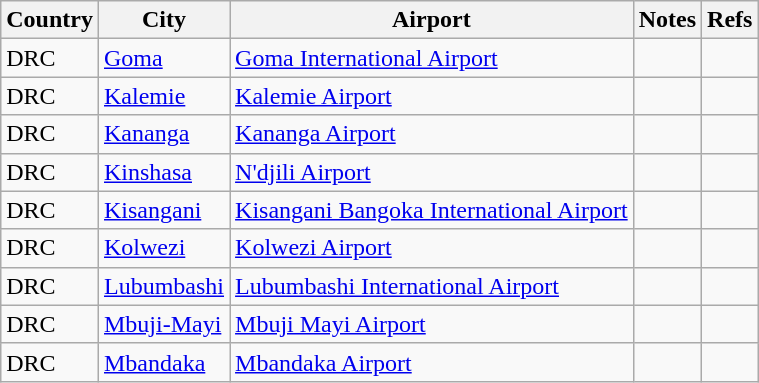<table class="sortable wikitable">
<tr>
<th>Country</th>
<th>City</th>
<th>Airport</th>
<th>Notes</th>
<th class="unsortable">Refs</th>
</tr>
<tr>
<td>DRC</td>
<td><a href='#'>Goma</a></td>
<td><a href='#'>Goma International Airport</a></td>
<td></td>
<td align=center></td>
</tr>
<tr>
<td>DRC</td>
<td><a href='#'>Kalemie</a></td>
<td><a href='#'>Kalemie Airport</a></td>
<td></td>
<td align=center></td>
</tr>
<tr>
<td>DRC</td>
<td><a href='#'>Kananga</a></td>
<td><a href='#'>Kananga Airport</a></td>
<td></td>
<td align=center></td>
</tr>
<tr>
<td>DRC</td>
<td><a href='#'>Kinshasa</a></td>
<td><a href='#'>N'djili Airport</a></td>
<td></td>
<td align=center></td>
</tr>
<tr>
<td>DRC</td>
<td><a href='#'>Kisangani</a></td>
<td><a href='#'>Kisangani Bangoka International Airport</a></td>
<td></td>
<td align=center></td>
</tr>
<tr>
<td>DRC</td>
<td><a href='#'>Kolwezi</a></td>
<td><a href='#'>Kolwezi Airport</a></td>
<td></td>
<td align=center></td>
</tr>
<tr>
<td>DRC</td>
<td><a href='#'>Lubumbashi</a></td>
<td><a href='#'>Lubumbashi International Airport</a></td>
<td></td>
<td align=center></td>
</tr>
<tr>
<td>DRC</td>
<td><a href='#'>Mbuji-Mayi</a></td>
<td><a href='#'>Mbuji Mayi Airport</a></td>
<td></td>
<td align=center></td>
</tr>
<tr>
<td>DRC</td>
<td><a href='#'>Mbandaka</a></td>
<td><a href='#'>Mbandaka Airport</a></td>
<td></td>
<td align=center></td>
</tr>
</table>
